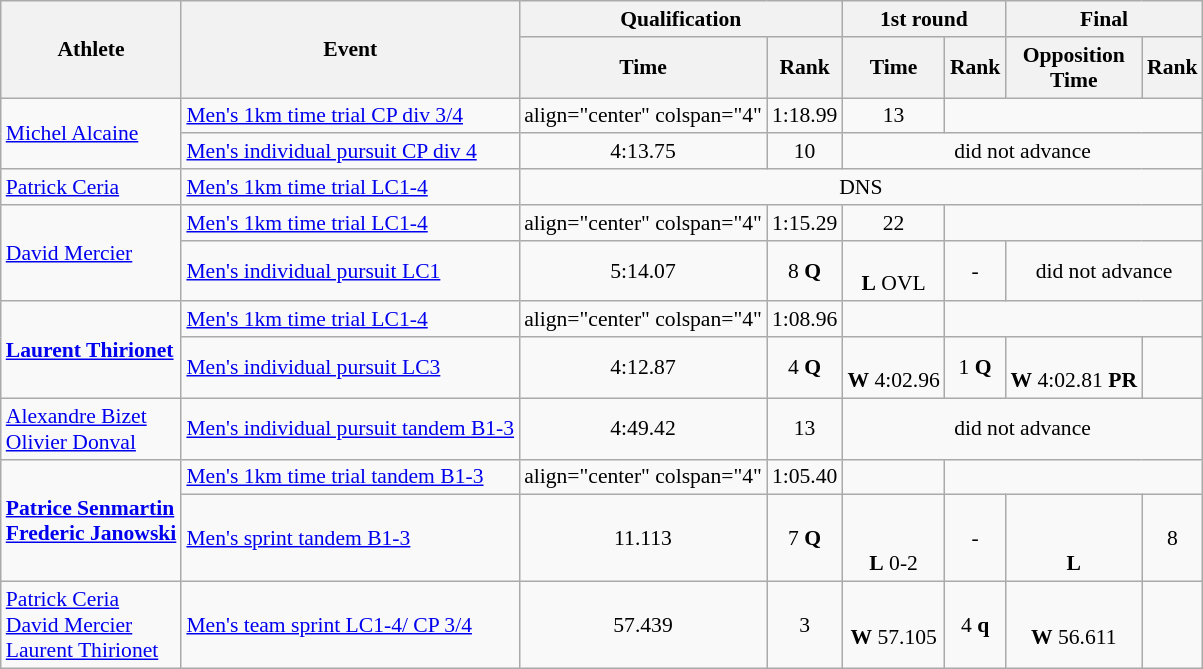<table class=wikitable style="font-size:90%">
<tr>
<th rowspan="2">Athlete</th>
<th rowspan="2">Event</th>
<th colspan="2">Qualification</th>
<th colspan="2">1st round</th>
<th colspan="2">Final</th>
</tr>
<tr>
<th>Time</th>
<th>Rank</th>
<th>Time</th>
<th>Rank</th>
<th>Opposition<br>Time</th>
<th>Rank</th>
</tr>
<tr>
<td rowspan="2"><a href='#'>Michel Alcaine</a></td>
<td><a href='#'>Men's 1km time trial CP div 3/4</a></td>
<td>align="center" colspan="4" </td>
<td align="center">1:18.99</td>
<td align="center">13</td>
</tr>
<tr>
<td><a href='#'>Men's individual pursuit CP div 4</a></td>
<td align="center">4:13.75</td>
<td align="center">10</td>
<td align="center" colspan="4">did not advance</td>
</tr>
<tr>
<td><a href='#'>Patrick Ceria</a></td>
<td><a href='#'>Men's 1km time trial LC1-4</a></td>
<td align="center" colspan="6">DNS</td>
</tr>
<tr>
<td rowspan="2"><a href='#'>David Mercier</a></td>
<td><a href='#'>Men's 1km time trial LC1-4</a></td>
<td>align="center" colspan="4" </td>
<td align="center">1:15.29</td>
<td align="center">22</td>
</tr>
<tr>
<td><a href='#'>Men's individual pursuit LC1</a></td>
<td align="center">5:14.07</td>
<td align="center">8 <strong>Q</strong></td>
<td align="center"><br> <strong>L</strong> OVL</td>
<td align="center">-</td>
<td align="center" colspan="2">did not advance</td>
</tr>
<tr>
<td rowspan="2"><strong><a href='#'>Laurent Thirionet</a></strong></td>
<td><a href='#'>Men's 1km time trial LC1-4</a></td>
<td>align="center" colspan="4" </td>
<td align="center">1:08.96</td>
<td align="center"></td>
</tr>
<tr>
<td><a href='#'>Men's individual pursuit LC3</a></td>
<td align="center">4:12.87</td>
<td align="center">4 <strong>Q</strong></td>
<td align="center"><br> <strong>W</strong> 4:02.96</td>
<td align="center">1 <strong>Q</strong></td>
<td align="center"><br> <strong>W</strong> 4:02.81 <strong>PR</strong></td>
<td align="center"></td>
</tr>
<tr>
<td><a href='#'>Alexandre Bizet</a><br> <a href='#'>Olivier Donval</a></td>
<td><a href='#'>Men's individual pursuit tandem B1-3</a></td>
<td align="center">4:49.42</td>
<td align="center">13</td>
<td align="center" colspan="4">did not advance</td>
</tr>
<tr>
<td rowspan="2"><strong><a href='#'>Patrice Senmartin</a></strong><br> <strong><a href='#'>Frederic Janowski</a></strong></td>
<td><a href='#'>Men's 1km time trial tandem B1-3</a></td>
<td>align="center" colspan="4" </td>
<td align="center">1:05.40</td>
<td align="center"></td>
</tr>
<tr>
<td><a href='#'>Men's sprint tandem B1-3</a></td>
<td align="center">11.113</td>
<td align="center">7 <strong>Q</strong></td>
<td align="center"><br>  <br> <strong>L</strong> 0-2</td>
<td align="center">-</td>
<td align="center"><br>  <br> <strong>L</strong></td>
<td align="center">8</td>
</tr>
<tr>
<td><a href='#'>Patrick Ceria</a><br> <a href='#'>David Mercier</a><br> <a href='#'>Laurent Thirionet</a></td>
<td><a href='#'>Men's team sprint LC1-4/ CP 3/4</a></td>
<td align="center">57.439</td>
<td align="center">3</td>
<td align="center"><br> <strong>W</strong> 57.105</td>
<td align="center">4 <strong>q</strong></td>
<td align="center"><br> <strong>W</strong> 56.611</td>
<td align="center"></td>
</tr>
</table>
